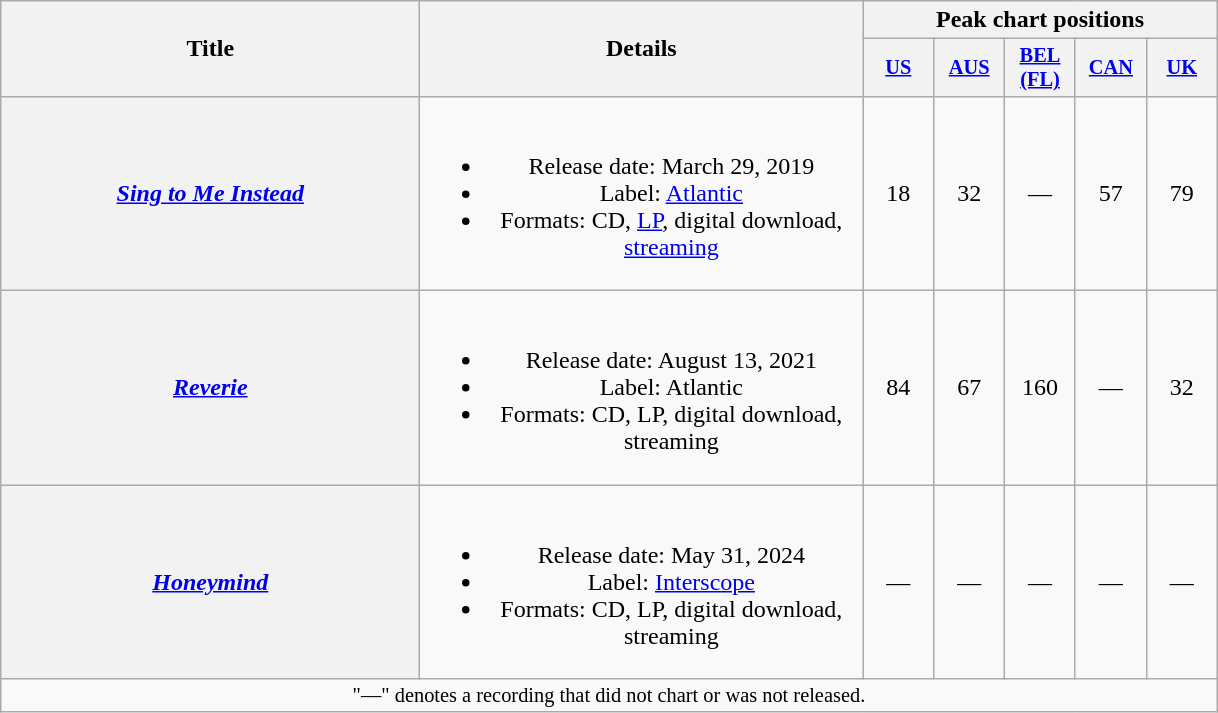<table class="wikitable plainrowheaders" style="text-align:center;">
<tr>
<th scope="col" rowspan="2" style="width:17em;">Title</th>
<th scope="col" rowspan="2" style="width:18em;">Details</th>
<th scope="col" colspan="5">Peak chart positions</th>
</tr>
<tr>
<th scope="col" style="width:3em;font-size:85%;"><a href='#'>US</a><br></th>
<th scope="col" style="width:3em;font-size:85%;"><a href='#'>AUS</a><br></th>
<th scope="col" style="width:3em;font-size:85%;"><a href='#'>BEL<br>(FL)</a><br></th>
<th scope="col" style="width:3em;font-size:85%;"><a href='#'>CAN</a><br></th>
<th scope="col" style="width:3em;font-size:85%;"><a href='#'>UK</a><br></th>
</tr>
<tr>
<th scope="row"><em><a href='#'>Sing to Me Instead</a></em></th>
<td><br><ul><li>Release date: March 29, 2019</li><li>Label: <a href='#'>Atlantic</a></li><li>Formats: CD, <a href='#'>LP</a>, digital download, <a href='#'>streaming</a></li></ul></td>
<td>18</td>
<td>32</td>
<td>—</td>
<td>57</td>
<td>79</td>
</tr>
<tr>
<th scope="row"><em><a href='#'>Reverie</a></em></th>
<td><br><ul><li>Release date: August 13, 2021</li><li>Label: Atlantic</li><li>Formats: CD, LP, digital download, streaming</li></ul></td>
<td>84</td>
<td>67</td>
<td>160</td>
<td>—</td>
<td>32</td>
</tr>
<tr>
<th scope="row"><em><a href='#'>Honeymind</a></em></th>
<td><br><ul><li>Release date: May 31, 2024</li><li>Label: <a href='#'>Interscope</a></li><li>Formats: CD, LP, digital download, streaming</li></ul></td>
<td>—</td>
<td>—</td>
<td>—</td>
<td>—</td>
<td>—</td>
</tr>
<tr>
<td colspan="7" style="font-size:85%">"—" denotes a recording that did not chart or was not released.</td>
</tr>
</table>
